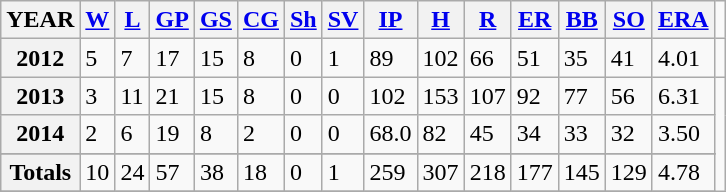<table class="wikitable">
<tr>
<th>YEAR</th>
<th><a href='#'>W</a></th>
<th><a href='#'>L</a></th>
<th><a href='#'>GP</a></th>
<th><a href='#'>GS</a></th>
<th><a href='#'>CG</a></th>
<th><a href='#'>Sh</a></th>
<th><a href='#'>SV</a></th>
<th><a href='#'>IP</a></th>
<th><a href='#'>H</a></th>
<th><a href='#'>R</a></th>
<th><a href='#'>ER</a></th>
<th><a href='#'>BB</a></th>
<th><a href='#'>SO</a></th>
<th><a href='#'>ERA</a></th>
</tr>
<tr>
<th>2012</th>
<td>5</td>
<td>7</td>
<td>17</td>
<td>15</td>
<td>8</td>
<td>0</td>
<td>1</td>
<td>89</td>
<td>102</td>
<td>66</td>
<td>51</td>
<td>35</td>
<td>41</td>
<td>4.01</td>
<td></td>
</tr>
<tr>
<th>2013</th>
<td>3</td>
<td>11</td>
<td>21</td>
<td>15</td>
<td>8</td>
<td>0</td>
<td>0</td>
<td>102</td>
<td>153</td>
<td>107</td>
<td>92</td>
<td>77</td>
<td>56</td>
<td>6.31</td>
</tr>
<tr>
<th>2014</th>
<td>2</td>
<td>6</td>
<td>19</td>
<td>8</td>
<td>2</td>
<td>0</td>
<td>0</td>
<td>68.0</td>
<td>82</td>
<td>45</td>
<td>34</td>
<td>33</td>
<td>32</td>
<td>3.50</td>
</tr>
<tr>
</tr>
<tr>
<th>Totals</th>
<td>10</td>
<td>24</td>
<td>57</td>
<td>38</td>
<td>18</td>
<td>0</td>
<td>1</td>
<td>259</td>
<td>307</td>
<td>218</td>
<td>177</td>
<td>145</td>
<td>129</td>
<td>4.78</td>
</tr>
<tr>
</tr>
</table>
